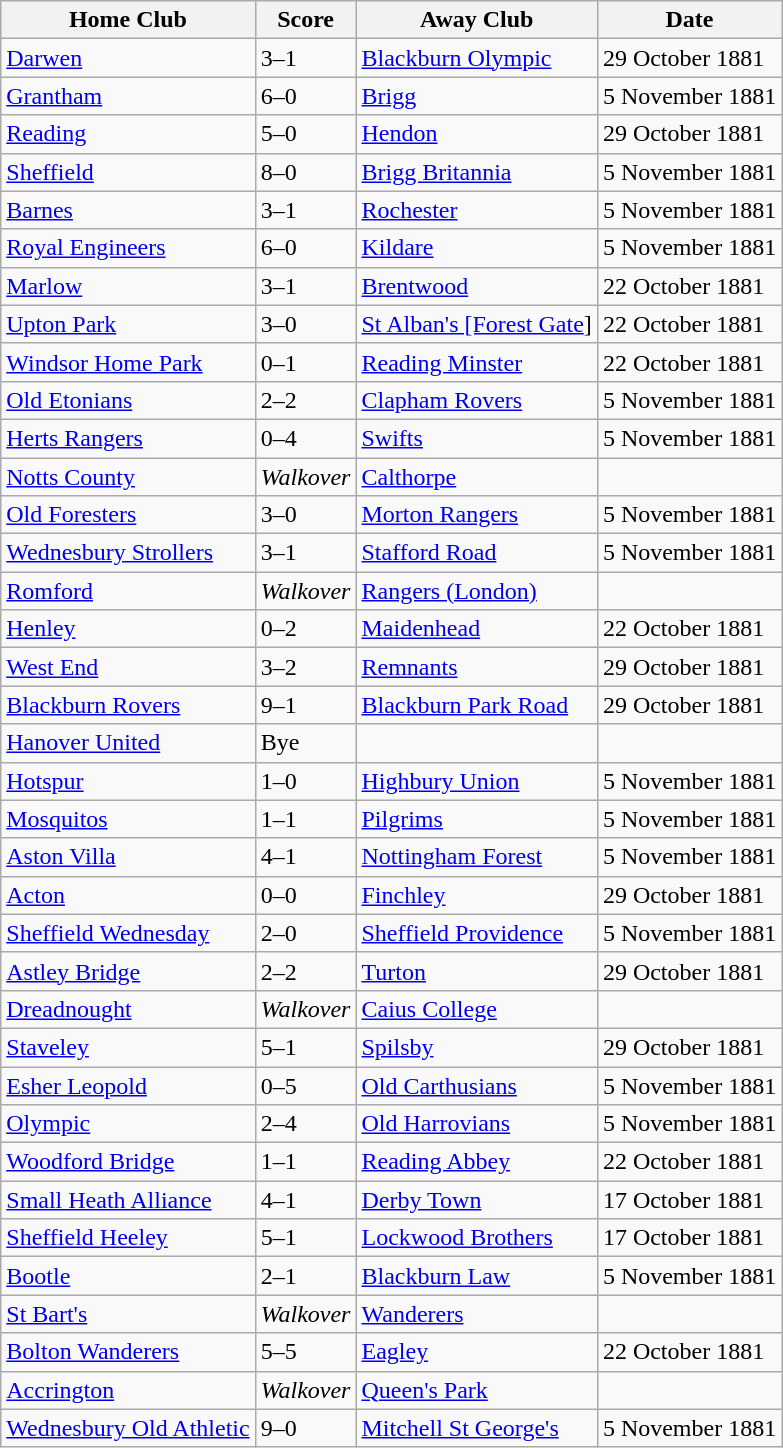<table class="wikitable">
<tr>
<th>Home Club</th>
<th>Score</th>
<th>Away Club</th>
<th>Date</th>
</tr>
<tr>
<td><a href='#'>Darwen</a></td>
<td>3–1</td>
<td><a href='#'>Blackburn Olympic</a></td>
<td>29 October 1881</td>
</tr>
<tr>
<td><a href='#'>Grantham</a></td>
<td>6–0</td>
<td><a href='#'>Brigg</a></td>
<td>5 November 1881</td>
</tr>
<tr>
<td><a href='#'>Reading</a></td>
<td>5–0</td>
<td><a href='#'>Hendon</a></td>
<td>29 October 1881</td>
</tr>
<tr>
<td><a href='#'>Sheffield</a></td>
<td>8–0</td>
<td><a href='#'>Brigg Britannia</a></td>
<td>5 November 1881</td>
</tr>
<tr>
<td><a href='#'>Barnes</a></td>
<td>3–1</td>
<td><a href='#'>Rochester</a></td>
<td>5 November 1881</td>
</tr>
<tr>
<td><a href='#'>Royal Engineers</a></td>
<td>6–0</td>
<td><a href='#'>Kildare</a></td>
<td>5 November 1881</td>
</tr>
<tr>
<td><a href='#'>Marlow</a></td>
<td>3–1</td>
<td><a href='#'>Brentwood</a></td>
<td>22 October 1881</td>
</tr>
<tr>
<td><a href='#'>Upton Park</a></td>
<td>3–0</td>
<td><a href='#'>St Alban's [Forest Gate</a>]</td>
<td>22 October 1881</td>
</tr>
<tr>
<td><a href='#'>Windsor Home Park</a></td>
<td>0–1</td>
<td><a href='#'>Reading Minster</a></td>
<td>22 October 1881</td>
</tr>
<tr>
<td><a href='#'>Old Etonians</a></td>
<td>2–2</td>
<td><a href='#'>Clapham Rovers</a></td>
<td>5 November 1881</td>
</tr>
<tr>
<td><a href='#'>Herts Rangers</a></td>
<td>0–4</td>
<td><a href='#'>Swifts</a></td>
<td>5 November 1881</td>
</tr>
<tr>
<td><a href='#'>Notts County</a></td>
<td><em>Walkover</em></td>
<td><a href='#'>Calthorpe</a></td>
<td></td>
</tr>
<tr>
<td><a href='#'>Old Foresters</a></td>
<td>3–0</td>
<td><a href='#'>Morton Rangers</a></td>
<td>5 November 1881</td>
</tr>
<tr>
<td><a href='#'>Wednesbury Strollers</a></td>
<td>3–1</td>
<td><a href='#'>Stafford Road</a></td>
<td>5 November 1881</td>
</tr>
<tr>
<td><a href='#'>Romford</a></td>
<td><em>Walkover</em></td>
<td><a href='#'>Rangers (London)</a></td>
<td></td>
</tr>
<tr>
<td><a href='#'>Henley</a></td>
<td>0–2</td>
<td><a href='#'>Maidenhead</a></td>
<td>22 October 1881</td>
</tr>
<tr>
<td><a href='#'>West End</a></td>
<td>3–2</td>
<td><a href='#'>Remnants</a></td>
<td>29 October 1881</td>
</tr>
<tr>
<td><a href='#'>Blackburn Rovers</a></td>
<td>9–1</td>
<td><a href='#'>Blackburn Park Road</a></td>
<td>29 October 1881</td>
</tr>
<tr>
<td><a href='#'>Hanover United</a></td>
<td>Bye</td>
<td></td>
<td></td>
</tr>
<tr>
<td><a href='#'>Hotspur</a></td>
<td>1–0</td>
<td><a href='#'>Highbury Union</a></td>
<td>5 November 1881</td>
</tr>
<tr>
<td><a href='#'>Mosquitos</a></td>
<td>1–1</td>
<td><a href='#'>Pilgrims</a></td>
<td>5 November 1881</td>
</tr>
<tr>
<td><a href='#'>Aston Villa</a></td>
<td>4–1</td>
<td><a href='#'>Nottingham Forest</a></td>
<td>5 November 1881</td>
</tr>
<tr>
<td><a href='#'>Acton</a></td>
<td>0–0</td>
<td><a href='#'>Finchley</a></td>
<td>29 October 1881</td>
</tr>
<tr>
<td><a href='#'>Sheffield Wednesday</a></td>
<td>2–0</td>
<td><a href='#'>Sheffield Providence</a></td>
<td>5 November 1881</td>
</tr>
<tr>
<td><a href='#'>Astley Bridge</a></td>
<td>2–2</td>
<td><a href='#'>Turton</a></td>
<td>29 October 1881</td>
</tr>
<tr>
<td><a href='#'>Dreadnought</a></td>
<td><em>Walkover</em></td>
<td><a href='#'>Caius College</a></td>
<td></td>
</tr>
<tr>
<td><a href='#'>Staveley</a></td>
<td>5–1</td>
<td><a href='#'>Spilsby</a></td>
<td>29 October 1881</td>
</tr>
<tr>
<td><a href='#'>Esher Leopold</a></td>
<td>0–5</td>
<td><a href='#'>Old Carthusians</a></td>
<td>5 November 1881</td>
</tr>
<tr>
<td><a href='#'>Olympic</a></td>
<td>2–4</td>
<td><a href='#'>Old Harrovians</a></td>
<td>5 November 1881</td>
</tr>
<tr>
<td><a href='#'>Woodford Bridge</a></td>
<td>1–1</td>
<td><a href='#'>Reading Abbey</a></td>
<td>22 October 1881</td>
</tr>
<tr>
<td><a href='#'>Small Heath Alliance</a></td>
<td>4–1</td>
<td><a href='#'>Derby Town</a></td>
<td>17 October 1881</td>
</tr>
<tr>
<td><a href='#'>Sheffield Heeley</a></td>
<td>5–1</td>
<td><a href='#'>Lockwood Brothers</a></td>
<td>17 October 1881</td>
</tr>
<tr>
<td><a href='#'>Bootle</a></td>
<td>2–1</td>
<td><a href='#'>Blackburn Law</a></td>
<td>5 November 1881</td>
</tr>
<tr>
<td><a href='#'>St Bart's</a></td>
<td><em>Walkover</em></td>
<td><a href='#'>Wanderers</a></td>
<td></td>
</tr>
<tr>
<td><a href='#'>Bolton Wanderers</a></td>
<td>5–5</td>
<td><a href='#'>Eagley</a></td>
<td>22 October 1881</td>
</tr>
<tr>
<td><a href='#'>Accrington</a></td>
<td><em>Walkover</em></td>
<td><a href='#'>Queen's Park</a></td>
<td></td>
</tr>
<tr>
<td><a href='#'>Wednesbury Old Athletic</a></td>
<td>9–0</td>
<td><a href='#'>Mitchell St George's</a></td>
<td>5 November 1881</td>
</tr>
</table>
